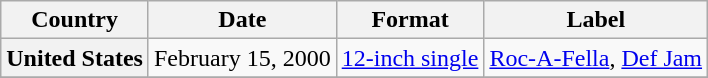<table class="wikitable plainrowheaders" border="1">
<tr>
<th scope="col">Country</th>
<th scope="col">Date</th>
<th scope="col">Format</th>
<th scope="col">Label</th>
</tr>
<tr>
<th scope="row">United States</th>
<td>February 15, 2000</td>
<td><a href='#'>12-inch single</a></td>
<td><a href='#'>Roc-A-Fella</a>, <a href='#'>Def Jam</a></td>
</tr>
<tr>
</tr>
</table>
